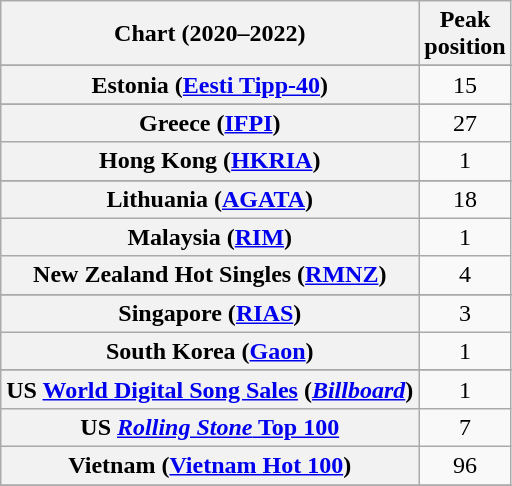<table class="wikitable sortable plainrowheaders" style="text-align:center">
<tr>
<th scope="col">Chart (2020–2022)</th>
<th scope="col">Peak<br>position</th>
</tr>
<tr>
</tr>
<tr>
</tr>
<tr>
</tr>
<tr>
</tr>
<tr>
<th scope="row">Estonia (<a href='#'>Eesti Tipp-40</a>)</th>
<td>15</td>
</tr>
<tr>
</tr>
<tr>
<th scope="row">Greece (<a href='#'>IFPI</a>)</th>
<td>27</td>
</tr>
<tr>
<th scope="row">Hong Kong (<a href='#'>HKRIA</a>)</th>
<td>1</td>
</tr>
<tr>
</tr>
<tr>
</tr>
<tr>
</tr>
<tr>
</tr>
<tr>
<th scope="row">Lithuania (<a href='#'>AGATA</a>)</th>
<td>18</td>
</tr>
<tr>
<th scope="row">Malaysia (<a href='#'>RIM</a>)</th>
<td>1</td>
</tr>
<tr>
<th scope="row">New Zealand Hot Singles (<a href='#'>RMNZ</a>)</th>
<td>4</td>
</tr>
<tr>
</tr>
<tr>
<th scope="row">Singapore (<a href='#'>RIAS</a>)</th>
<td>3</td>
</tr>
<tr>
<th scope="row">South Korea (<a href='#'>Gaon</a>)</th>
<td>1</td>
</tr>
<tr>
</tr>
<tr>
</tr>
<tr>
</tr>
<tr>
<th scope="row">US <a href='#'>World Digital Song Sales</a> (<em><a href='#'>Billboard</a></em>)</th>
<td>1</td>
</tr>
<tr>
<th scope="row">US <a href='#'><em>Rolling Stone</em> Top 100</a></th>
<td>7</td>
</tr>
<tr>
<th scope="row">Vietnam (<a href='#'>Vietnam Hot 100</a>)</th>
<td>96</td>
</tr>
<tr>
</tr>
</table>
